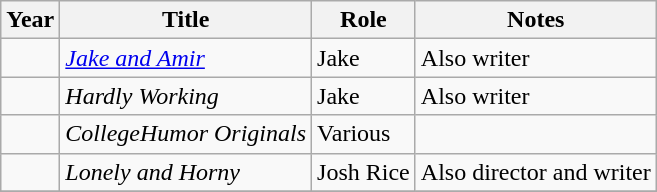<table class="wikitable plainrowheaders sortable">
<tr>
<th scope="col">Year</th>
<th scope="col">Title</th>
<th scope="col" class="unsortable">Role</th>
<th scope="col" class="unsortable">Notes</th>
</tr>
<tr>
<td></td>
<td scope="row"><em><a href='#'>Jake and Amir</a></em></td>
<td>Jake</td>
<td>Also writer</td>
</tr>
<tr>
<td></td>
<td scope="row"><em>Hardly Working</em></td>
<td>Jake</td>
<td>Also writer</td>
</tr>
<tr>
<td></td>
<td scope="row"><em>CollegeHumor Originals</em></td>
<td>Various</td>
<td></td>
</tr>
<tr>
<td></td>
<td scope="row"><em>Lonely and Horny</em></td>
<td>Josh Rice</td>
<td>Also director and writer</td>
</tr>
<tr>
</tr>
</table>
